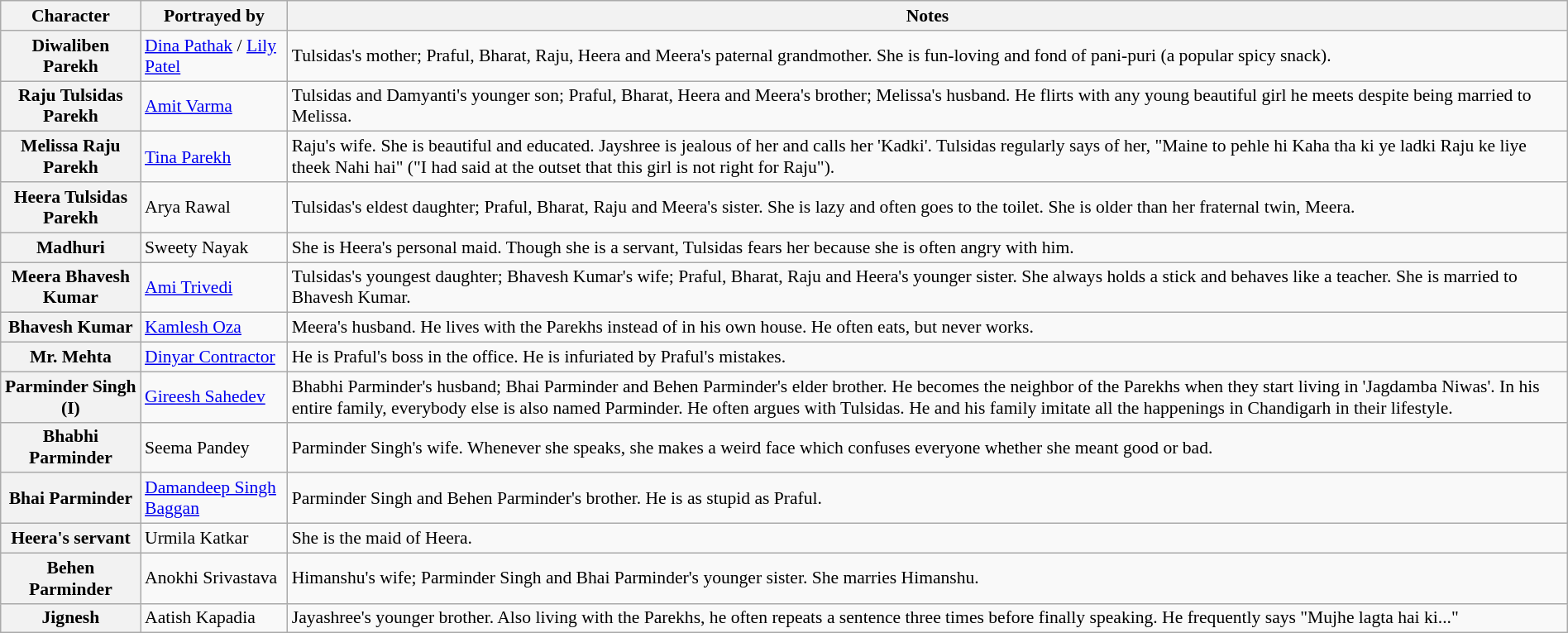<table class="wikitable plainrowheaders" style="font-size:90%" width=100%;>
<tr align="center">
<th scope="col">Character</th>
<th scope="col">Portrayed by</th>
<th scope="col">Notes</th>
</tr>
<tr>
<th scope="col">Diwaliben Parekh</th>
<td><a href='#'>Dina Pathak</a> / <a href='#'>Lily Patel</a></td>
<td>Tulsidas's mother; Praful, Bharat, Raju, Heera and Meera's paternal grandmother. She is fun-loving and fond of pani-puri (a popular spicy snack).</td>
</tr>
<tr>
<th scope="col">Raju Tulsidas Parekh</th>
<td><a href='#'>Amit Varma</a></td>
<td>Tulsidas and Damyanti's younger son; Praful, Bharat, Heera and Meera's brother; Melissa's husband. He flirts with any young beautiful girl he meets despite being married to Melissa.</td>
</tr>
<tr>
<th scope="col">Melissa Raju Parekh</th>
<td><a href='#'>Tina Parekh</a></td>
<td>Raju's wife. She is beautiful and educated. Jayshree is jealous of her and calls her 'Kadki'. Tulsidas regularly says of her, "Maine to pehle hi Kaha tha ki ye ladki Raju ke liye theek Nahi hai" ("I had said at the outset that this girl is not right for Raju").</td>
</tr>
<tr>
<th scope="col">Heera Tulsidas Parekh</th>
<td>Arya Rawal</td>
<td>Tulsidas's eldest daughter; Praful, Bharat, Raju and Meera's sister. She is lazy and often goes to the toilet. She is older than her fraternal twin, Meera.</td>
</tr>
<tr>
<th scope="col">Madhuri</th>
<td>Sweety Nayak</td>
<td>She is Heera's personal maid. Though she is a servant, Tulsidas fears her because she is often angry with him.</td>
</tr>
<tr>
<th scope="col">Meera Bhavesh Kumar</th>
<td><a href='#'>Ami Trivedi</a></td>
<td>Tulsidas's youngest daughter; Bhavesh Kumar's wife; Praful, Bharat, Raju and Heera's younger sister. She always holds a stick and behaves like a teacher. She is married to Bhavesh Kumar.</td>
</tr>
<tr>
<th scope="col">Bhavesh Kumar</th>
<td><a href='#'>Kamlesh Oza</a></td>
<td>Meera's husband. He lives with the Parekhs instead of in his own house. He often eats, but never works.</td>
</tr>
<tr>
<th scope="col">Mr. Mehta</th>
<td><a href='#'>Dinyar Contractor</a></td>
<td>He is Praful's boss in the office. He is infuriated by Praful's mistakes.</td>
</tr>
<tr>
<th scope="col">Parminder Singh (I)</th>
<td><a href='#'>Gireesh Sahedev</a></td>
<td>Bhabhi Parminder's husband; Bhai Parminder and Behen Parminder's elder brother. He becomes the neighbor of the Parekhs when they start living in 'Jagdamba Niwas'. In his entire family, everybody else is also named Parminder. He often argues with Tulsidas. He and his family imitate all the happenings in Chandigarh in their lifestyle.</td>
</tr>
<tr>
<th scope="col">Bhabhi Parminder</th>
<td>Seema Pandey</td>
<td>Parminder Singh's wife. Whenever she speaks, she makes a weird face which confuses everyone whether she meant good or bad.</td>
</tr>
<tr>
<th scope="col">Bhai Parminder</th>
<td><a href='#'>Damandeep Singh Baggan</a></td>
<td>Parminder Singh and Behen Parminder's brother. He is as stupid as Praful.</td>
</tr>
<tr>
<th scope="col">Heera's servant</th>
<td>Urmila Katkar</td>
<td>She is the maid of Heera.</td>
</tr>
<tr>
<th scope="col">Behen Parminder</th>
<td>Anokhi Srivastava</td>
<td>Himanshu's wife; Parminder Singh and Bhai Parminder's younger sister. She marries Himanshu.</td>
</tr>
<tr>
<th scope="col">Jignesh</th>
<td>Aatish Kapadia</td>
<td>Jayashree's younger brother. Also living with the Parekhs, he often repeats a sentence three times before finally speaking. He frequently says "Mujhe lagta hai ki..."</td>
</tr>
</table>
